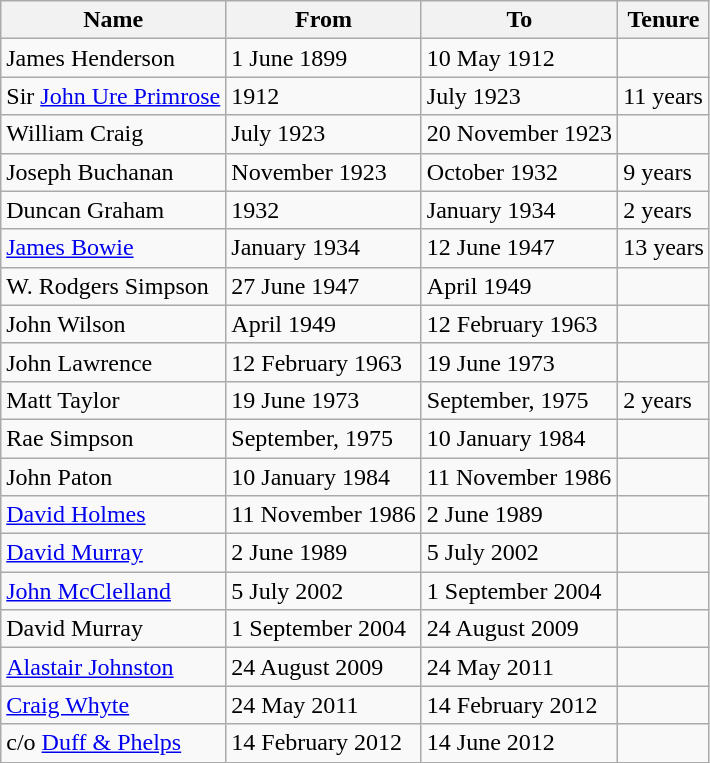<table class="wikitable" style="text-align: left">
<tr>
<th>Name</th>
<th>From</th>
<th>To</th>
<th>Tenure</th>
</tr>
<tr>
<td> James Henderson</td>
<td align=left>1 June 1899</td>
<td align=left>10 May 1912</td>
<td></td>
</tr>
<tr>
<td> Sir <a href='#'>John Ure Primrose</a></td>
<td align=left>1912</td>
<td align=left>July 1923</td>
<td align=left>11 years</td>
</tr>
<tr>
<td> William Craig</td>
<td align=left>July 1923</td>
<td align=left>20 November 1923</td>
<td></td>
</tr>
<tr>
<td> Joseph Buchanan</td>
<td align=left>November 1923</td>
<td align=left>October 1932</td>
<td align=left>9 years</td>
</tr>
<tr>
<td> Duncan Graham</td>
<td align=left>1932</td>
<td align=left>January 1934</td>
<td align=left>2 years</td>
</tr>
<tr>
<td> <a href='#'>James Bowie</a></td>
<td align=left>January 1934</td>
<td align=left>12 June 1947</td>
<td align=left>13 years</td>
</tr>
<tr>
<td> W. Rodgers Simpson</td>
<td align=left>27 June 1947</td>
<td align=left>April 1949</td>
<td></td>
</tr>
<tr>
<td> John Wilson</td>
<td align=left>April 1949</td>
<td align=left>12 February 1963 </td>
<td></td>
</tr>
<tr>
<td> John Lawrence</td>
<td align=left>12 February 1963</td>
<td align=left>19 June 1973</td>
<td></td>
</tr>
<tr>
<td> Matt Taylor</td>
<td align=left>19 June 1973</td>
<td align=left>September, 1975</td>
<td align=left>2 years</td>
</tr>
<tr>
<td> Rae Simpson</td>
<td align=left>September, 1975</td>
<td align=left>10 January 1984</td>
<td></td>
</tr>
<tr>
<td> John Paton</td>
<td align=left>10 January 1984</td>
<td align=left>11 November 1986</td>
<td></td>
</tr>
<tr>
<td> <a href='#'>David Holmes</a></td>
<td align=left>11 November 1986</td>
<td align=left>2 June 1989</td>
<td></td>
</tr>
<tr>
<td> <a href='#'>David Murray</a></td>
<td align=left>2 June 1989</td>
<td align=left>5 July 2002</td>
<td></td>
</tr>
<tr>
<td> <a href='#'>John McClelland</a></td>
<td align=left>5 July 2002</td>
<td align=left>1 September 2004</td>
<td></td>
</tr>
<tr>
<td> David Murray</td>
<td align=left>1 September 2004</td>
<td align=left>24 August 2009</td>
<td></td>
</tr>
<tr>
<td> <a href='#'>Alastair Johnston</a></td>
<td align=left>24 August 2009</td>
<td align=left>24 May 2011</td>
<td></td>
</tr>
<tr>
<td> <a href='#'>Craig Whyte</a></td>
<td align=left>24 May 2011</td>
<td align=left>14 February 2012</td>
<td></td>
</tr>
<tr>
<td>c/o <a href='#'>Duff & Phelps</a></td>
<td align=left>14 February 2012</td>
<td align=left>14 June 2012</td>
<td></td>
</tr>
</table>
